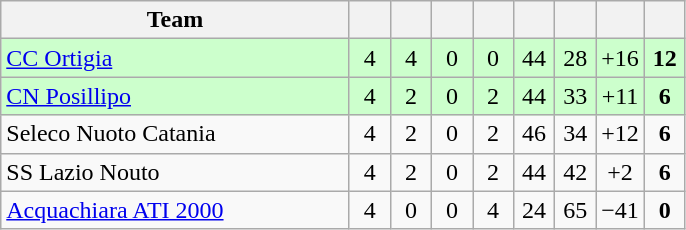<table class="wikitable" style="text-align:center;">
<tr>
<th width=225>Team</th>
<th width=20></th>
<th width=20></th>
<th width=20></th>
<th width=20></th>
<th width=20></th>
<th width=20></th>
<th width=20></th>
<th width=20></th>
</tr>
<tr style="background:#cfc;">
<td align="left"> <a href='#'>CC Ortigia</a></td>
<td>4</td>
<td>4</td>
<td>0</td>
<td>0</td>
<td>44</td>
<td>28</td>
<td>+16</td>
<td><strong>12</strong></td>
</tr>
<tr style="background:#cfc;">
<td align="left"> <a href='#'>CN Posillipo</a></td>
<td>4</td>
<td>2</td>
<td>0</td>
<td>2</td>
<td>44</td>
<td>33</td>
<td>+11</td>
<td><strong>6</strong></td>
</tr>
<tr>
<td align="left"> Seleco Nuoto Catania</td>
<td>4</td>
<td>2</td>
<td>0</td>
<td>2</td>
<td>46</td>
<td>34</td>
<td>+12</td>
<td><strong>6</strong></td>
</tr>
<tr>
<td align="left"> SS Lazio Nouto</td>
<td>4</td>
<td>2</td>
<td>0</td>
<td>2</td>
<td>44</td>
<td>42</td>
<td>+2</td>
<td><strong>6</strong></td>
</tr>
<tr>
<td align="left"> <a href='#'>Acquachiara ATI 2000</a></td>
<td>4</td>
<td>0</td>
<td>0</td>
<td>4</td>
<td>24</td>
<td>65</td>
<td>−41</td>
<td><strong>0</strong></td>
</tr>
</table>
